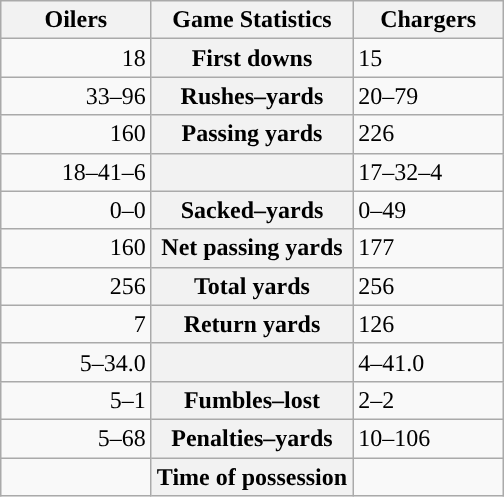<table class="wikitable" style="margin: 1em auto 1em auto">
<tr>
<th style="width:30%;">Oilers</th>
<th style="width:40%;">Game Statistics</th>
<th style="width:30%;">Chargers</th>
</tr>
<tr>
<td style="text-align:right;">18</td>
<th>First downs</th>
<td>15</td>
</tr>
<tr>
<td style="text-align:right;">33–96</td>
<th>Rushes–yards</th>
<td>20–79</td>
</tr>
<tr>
<td style="text-align:right;">160</td>
<th>Passing yards</th>
<td>226</td>
</tr>
<tr>
<td style="text-align:right;">18–41–6</td>
<th></th>
<td>17–32–4</td>
</tr>
<tr>
<td style="text-align:right;">0–0</td>
<th>Sacked–yards</th>
<td>0–49</td>
</tr>
<tr>
<td style="text-align:right;">160</td>
<th>Net passing yards</th>
<td>177</td>
</tr>
<tr>
<td style="text-align:right;">256</td>
<th>Total yards</th>
<td>256</td>
</tr>
<tr>
<td style="text-align:right;">7</td>
<th>Return yards</th>
<td>126</td>
</tr>
<tr>
<td style="text-align:right;">5–34.0</td>
<th></th>
<td>4–41.0</td>
</tr>
<tr>
<td style="text-align:right;">5–1</td>
<th>Fumbles–lost</th>
<td>2–2</td>
</tr>
<tr>
<td style="text-align:right;">5–68</td>
<th>Penalties–yards</th>
<td>10–106</td>
</tr>
<tr>
<td style="text-align:right;"></td>
<th>Time of possession</th>
<td></td>
</tr>
</table>
